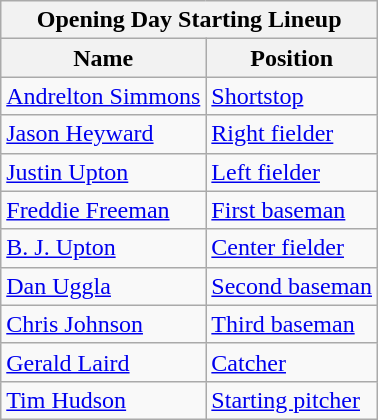<table class="wikitable" style="text-align:left">
<tr>
<th colspan="2">Opening Day Starting Lineup</th>
</tr>
<tr>
<th>Name</th>
<th>Position</th>
</tr>
<tr>
<td><a href='#'>Andrelton Simmons</a></td>
<td><a href='#'>Shortstop</a></td>
</tr>
<tr>
<td><a href='#'>Jason Heyward</a></td>
<td><a href='#'>Right fielder</a></td>
</tr>
<tr>
<td><a href='#'>Justin Upton</a></td>
<td><a href='#'>Left fielder</a></td>
</tr>
<tr>
<td><a href='#'>Freddie Freeman</a></td>
<td><a href='#'>First baseman</a></td>
</tr>
<tr>
<td><a href='#'>B. J. Upton</a></td>
<td><a href='#'>Center fielder</a></td>
</tr>
<tr>
<td><a href='#'>Dan Uggla</a></td>
<td><a href='#'>Second baseman</a></td>
</tr>
<tr>
<td><a href='#'>Chris Johnson</a></td>
<td><a href='#'>Third baseman</a></td>
</tr>
<tr>
<td><a href='#'>Gerald Laird</a></td>
<td><a href='#'>Catcher</a></td>
</tr>
<tr>
<td><a href='#'>Tim Hudson</a></td>
<td><a href='#'>Starting pitcher</a></td>
</tr>
</table>
